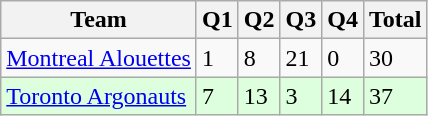<table class="wikitable">
<tr>
<th>Team</th>
<th>Q1</th>
<th>Q2</th>
<th>Q3</th>
<th>Q4</th>
<th>Total</th>
</tr>
<tr>
<td><a href='#'>Montreal Alouettes</a></td>
<td>1</td>
<td>8</td>
<td>21</td>
<td>0</td>
<td>30</td>
</tr>
<tr style="background-color:#DDFFDD">
<td><a href='#'>Toronto Argonauts</a></td>
<td>7</td>
<td>13</td>
<td>3</td>
<td>14</td>
<td>37</td>
</tr>
</table>
